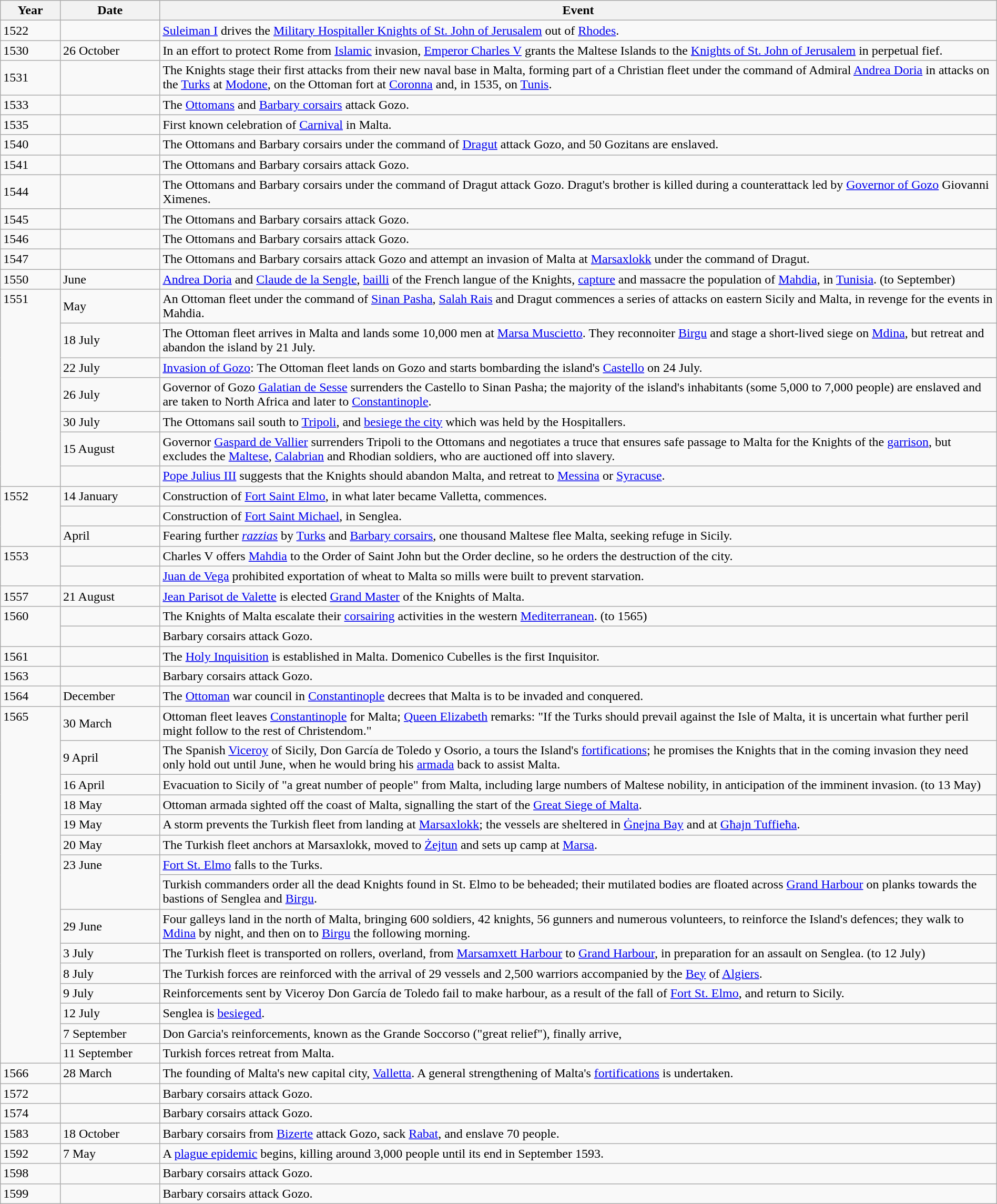<table class="wikitable" width="100%">
<tr>
<th style="width:6%">Year</th>
<th style="width:10%">Date</th>
<th>Event</th>
</tr>
<tr>
<td>1522</td>
<td></td>
<td><a href='#'>Suleiman I</a> drives the <a href='#'>Military Hospitaller Knights of St. John of Jerusalem</a> out of <a href='#'>Rhodes</a>.</td>
</tr>
<tr>
<td>1530</td>
<td>26 October</td>
<td>In an effort to protect Rome from <a href='#'>Islamic</a> invasion, <a href='#'>Emperor Charles V</a> grants the Maltese Islands to the <a href='#'>Knights of St. John of Jerusalem</a> in perpetual fief.</td>
</tr>
<tr>
<td>1531</td>
<td></td>
<td>The Knights stage their first attacks from their new naval base in Malta, forming part of a Christian fleet under the command of Admiral <a href='#'>Andrea Doria</a> in attacks on the <a href='#'>Turks</a> at <a href='#'>Modone</a>, on the Ottoman fort at <a href='#'>Coronna</a> and, in 1535, on <a href='#'>Tunis</a>.</td>
</tr>
<tr>
<td>1533</td>
<td></td>
<td>The <a href='#'>Ottomans</a> and <a href='#'>Barbary corsairs</a> attack Gozo.</td>
</tr>
<tr>
<td>1535</td>
<td></td>
<td>First known celebration of <a href='#'>Carnival</a> in Malta.</td>
</tr>
<tr>
<td>1540</td>
<td></td>
<td>The Ottomans and Barbary corsairs under the command of <a href='#'>Dragut</a> attack Gozo, and 50 Gozitans are enslaved.</td>
</tr>
<tr>
<td>1541</td>
<td></td>
<td>The Ottomans and Barbary corsairs attack Gozo.</td>
</tr>
<tr>
<td>1544</td>
<td></td>
<td>The Ottomans and Barbary corsairs under the command of Dragut attack Gozo. Dragut's brother is killed during a counterattack led by <a href='#'>Governor of Gozo</a> Giovanni Ximenes.</td>
</tr>
<tr>
<td>1545</td>
<td></td>
<td>The Ottomans and Barbary corsairs attack Gozo.</td>
</tr>
<tr>
<td>1546</td>
<td></td>
<td>The Ottomans and Barbary corsairs attack Gozo.</td>
</tr>
<tr>
<td>1547</td>
<td></td>
<td>The Ottomans and Barbary corsairs attack Gozo and attempt an invasion of Malta at <a href='#'>Marsaxlokk</a> under the command of Dragut.</td>
</tr>
<tr>
<td>1550</td>
<td>June</td>
<td><a href='#'>Andrea Doria</a> and <a href='#'>Claude de la Sengle</a>, <a href='#'>bailli</a> of the French langue of the Knights, <a href='#'>capture</a> and massacre the population of <a href='#'>Mahdia</a>, in <a href='#'>Tunisia</a>. (to September)</td>
</tr>
<tr>
<td rowspan="7" valign="top">1551</td>
<td>May</td>
<td>An Ottoman fleet under the command of <a href='#'>Sinan Pasha</a>, <a href='#'>Salah Rais</a> and Dragut commences a series of attacks on eastern Sicily and Malta, in revenge for the events in Mahdia.</td>
</tr>
<tr>
<td>18 July</td>
<td>The Ottoman fleet arrives in Malta and lands some 10,000 men at <a href='#'>Marsa Muscietto</a>. They reconnoiter <a href='#'>Birgu</a> and stage a short-lived siege on <a href='#'>Mdina</a>, but retreat and abandon the island by 21 July.</td>
</tr>
<tr>
<td>22 July</td>
<td><a href='#'>Invasion of Gozo</a>: The Ottoman fleet lands on Gozo and starts bombarding the island's <a href='#'>Castello</a> on 24 July.</td>
</tr>
<tr>
<td>26 July</td>
<td>Governor of Gozo <a href='#'>Galatian de Sesse</a> surrenders the Castello to Sinan Pasha; the majority of the island's inhabitants (some 5,000 to 7,000 people) are enslaved and are taken to North Africa and later to <a href='#'>Constantinople</a>.</td>
</tr>
<tr>
<td>30 July</td>
<td>The Ottomans sail south to <a href='#'>Tripoli</a>, and <a href='#'>besiege the city</a> which was held by the Hospitallers.</td>
</tr>
<tr>
<td>15 August</td>
<td>Governor <a href='#'>Gaspard de Vallier</a> surrenders Tripoli to the Ottomans and negotiates a truce that ensures safe passage to Malta for the Knights of the <a href='#'>garrison</a>, but excludes the <a href='#'>Maltese</a>, <a href='#'>Calabrian</a> and Rhodian soldiers, who are auctioned off into slavery.</td>
</tr>
<tr>
<td></td>
<td><a href='#'>Pope Julius III</a> suggests that the Knights should abandon Malta, and retreat to <a href='#'>Messina</a> or <a href='#'>Syracuse</a>.</td>
</tr>
<tr>
<td rowspan="3" valign="top">1552</td>
<td>14 January</td>
<td>Construction of <a href='#'>Fort Saint Elmo</a>, in what later became Valletta, commences.</td>
</tr>
<tr>
<td></td>
<td>Construction of <a href='#'>Fort Saint Michael</a>, in Senglea.</td>
</tr>
<tr>
<td>April</td>
<td>Fearing further <a href='#'><em>razzias</em></a> by <a href='#'>Turks</a> and <a href='#'>Barbary corsairs</a>, one thousand Maltese flee Malta, seeking refuge in Sicily.</td>
</tr>
<tr>
<td rowspan="2" valign="top">1553</td>
<td></td>
<td>Charles V offers <a href='#'>Mahdia</a> to the Order of Saint John but the Order decline, so he orders the destruction of the city.</td>
</tr>
<tr>
<td></td>
<td><a href='#'>Juan de Vega</a> prohibited exportation of wheat to Malta so mills were built to prevent starvation.</td>
</tr>
<tr>
<td>1557</td>
<td>21 August</td>
<td><a href='#'>Jean Parisot de Valette</a> is elected <a href='#'>Grand Master</a> of the Knights of Malta.</td>
</tr>
<tr>
<td rowspan="2" valign="top">1560</td>
<td></td>
<td>The Knights of Malta escalate their <a href='#'>corsairing</a> activities in the western <a href='#'>Mediterranean</a>. (to 1565)</td>
</tr>
<tr>
<td></td>
<td>Barbary corsairs attack Gozo.</td>
</tr>
<tr>
<td>1561</td>
<td></td>
<td>The <a href='#'>Holy Inquisition</a> is established in Malta. Domenico Cubelles is the first Inquisitor.</td>
</tr>
<tr>
<td>1563</td>
<td></td>
<td>Barbary corsairs attack Gozo.</td>
</tr>
<tr>
<td>1564</td>
<td>December</td>
<td>The <a href='#'>Ottoman</a> war council in <a href='#'>Constantinople</a> decrees that Malta is to be invaded and conquered.</td>
</tr>
<tr>
<td rowspan="15" valign="top">1565</td>
<td>30 March</td>
<td>Ottoman fleet leaves <a href='#'>Constantinople</a> for Malta; <a href='#'>Queen Elizabeth</a> remarks: "If the Turks should prevail against the Isle of Malta, it is uncertain what further peril might follow to the rest of Christendom."</td>
</tr>
<tr>
<td>9 April</td>
<td>The Spanish <a href='#'>Viceroy</a> of Sicily,  Don García de Toledo y Osorio, a tours the Island's <a href='#'>fortifications</a>; he promises the Knights that in the coming invasion they need only hold out until June, when he would bring his <a href='#'>armada</a> back to assist Malta.</td>
</tr>
<tr>
<td>16 April</td>
<td>Evacuation to Sicily of "a great number of people" from Malta, including large numbers of Maltese nobility, in anticipation of the imminent invasion. (to 13 May)</td>
</tr>
<tr>
<td>18 May</td>
<td>Ottoman armada sighted off the coast of Malta, signalling the start of the <a href='#'>Great Siege of Malta</a>.</td>
</tr>
<tr>
<td>19 May</td>
<td>A storm prevents the Turkish fleet from landing at <a href='#'>Marsaxlokk</a>; the vessels are sheltered in <a href='#'>Ġnejna Bay</a> and at <a href='#'>Għajn Tuffieħa</a>.</td>
</tr>
<tr>
<td>20 May</td>
<td>The Turkish fleet anchors at Marsaxlokk, moved to <a href='#'>Żejtun</a> and sets up camp at <a href='#'>Marsa</a>.</td>
</tr>
<tr>
<td rowspan="2" valign="top">23 June</td>
<td><a href='#'>Fort St. Elmo</a> falls to the Turks.</td>
</tr>
<tr>
<td>Turkish commanders order all the dead Knights found in St. Elmo to be beheaded; their mutilated bodies are floated across <a href='#'>Grand Harbour</a> on planks towards the bastions of Senglea and <a href='#'>Birgu</a>.</td>
</tr>
<tr>
<td>29 June</td>
<td>Four galleys land in the north of Malta, bringing 600 soldiers, 42 knights, 56 gunners and numerous volunteers, to reinforce the Island's defences; they walk to <a href='#'>Mdina</a> by night, and then on to <a href='#'>Birgu</a> the following morning.</td>
</tr>
<tr>
<td>3 July</td>
<td>The Turkish fleet is transported on rollers, overland, from <a href='#'>Marsamxett Harbour</a> to <a href='#'>Grand Harbour</a>, in preparation for an assault on Senglea. (to 12 July)</td>
</tr>
<tr>
<td>8 July</td>
<td>The Turkish forces are reinforced with the arrival of 29 vessels and 2,500 warriors accompanied by the <a href='#'>Bey</a> of <a href='#'>Algiers</a>.</td>
</tr>
<tr>
<td>9 July</td>
<td>Reinforcements sent by Viceroy Don García de Toledo fail to make harbour, as a result of the fall of <a href='#'>Fort St. Elmo</a>, and return to Sicily.</td>
</tr>
<tr>
<td>12 July</td>
<td>Senglea is <a href='#'>besieged</a>.</td>
</tr>
<tr>
<td>7 September</td>
<td>Don Garcia's reinforcements, known as the Grande Soccorso ("great relief"), finally arrive,</td>
</tr>
<tr>
<td>11 September</td>
<td>Turkish forces retreat from Malta.</td>
</tr>
<tr>
<td>1566</td>
<td>28 March</td>
<td>The founding of Malta's new capital city, <a href='#'>Valletta</a>.  A general strengthening of Malta's <a href='#'>fortifications</a> is undertaken.</td>
</tr>
<tr>
<td>1572</td>
<td></td>
<td>Barbary corsairs attack Gozo.</td>
</tr>
<tr>
<td>1574</td>
<td></td>
<td>Barbary corsairs attack Gozo.</td>
</tr>
<tr>
<td>1583</td>
<td>18 October</td>
<td>Barbary corsairs from <a href='#'>Bizerte</a> attack Gozo, sack <a href='#'>Rabat</a>, and enslave 70 people.</td>
</tr>
<tr>
<td>1592</td>
<td>7 May</td>
<td>A <a href='#'>plague epidemic</a> begins, killing around 3,000 people until its end in September 1593.</td>
</tr>
<tr>
<td>1598</td>
<td></td>
<td>Barbary corsairs attack Gozo.</td>
</tr>
<tr>
<td>1599</td>
<td></td>
<td>Barbary corsairs attack Gozo.</td>
</tr>
</table>
